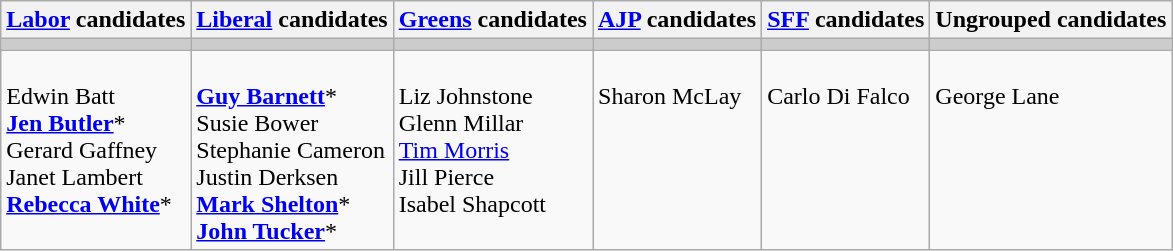<table class="wikitable">
<tr>
<th><a href='#'>Labor</a> candidates</th>
<th><a href='#'>Liberal</a> candidates</th>
<th><a href='#'>Greens</a> candidates</th>
<th><a href='#'>AJP</a> candidates</th>
<th><a href='#'>SFF</a> candidates</th>
<th>Ungrouped candidates</th>
</tr>
<tr bgcolor="#cccccc">
<td></td>
<td></td>
<td></td>
<td></td>
<td></td>
<td></td>
</tr>
<tr>
<td valign=top ><br>Edwin Batt<br>
<strong><a href='#'>Jen Butler</a></strong>*<br>
Gerard Gaffney<br>
Janet Lambert<br>
<strong><a href='#'>Rebecca White</a></strong>*</td>
<td valign=top ><br><strong><a href='#'>Guy Barnett</a></strong>*<br>
Susie Bower<br>
Stephanie Cameron<br>
Justin Derksen<br>
<strong><a href='#'>Mark Shelton</a></strong>*<br>
<strong><a href='#'>John Tucker</a></strong>*<br></td>
<td valign=top><br>Liz Johnstone<br>
Glenn Millar<br>
<a href='#'>Tim Morris</a><br>
Jill Pierce<br>
Isabel Shapcott</td>
<td valign=top><br>Sharon McLay</td>
<td valign=top><br>Carlo Di Falco</td>
<td valign=top><br>George Lane</td>
</tr>
</table>
